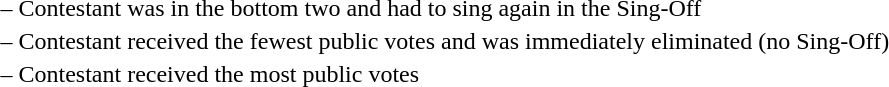<table>
<tr>
<td> –</td>
<td>Contestant was in the bottom two and had to sing again in the Sing-Off</td>
</tr>
<tr>
<td> –</td>
<td>Contestant received the fewest public votes and was immediately eliminated (no Sing-Off)</td>
</tr>
<tr>
<td> –</td>
<td>Contestant received the most public votes</td>
</tr>
</table>
